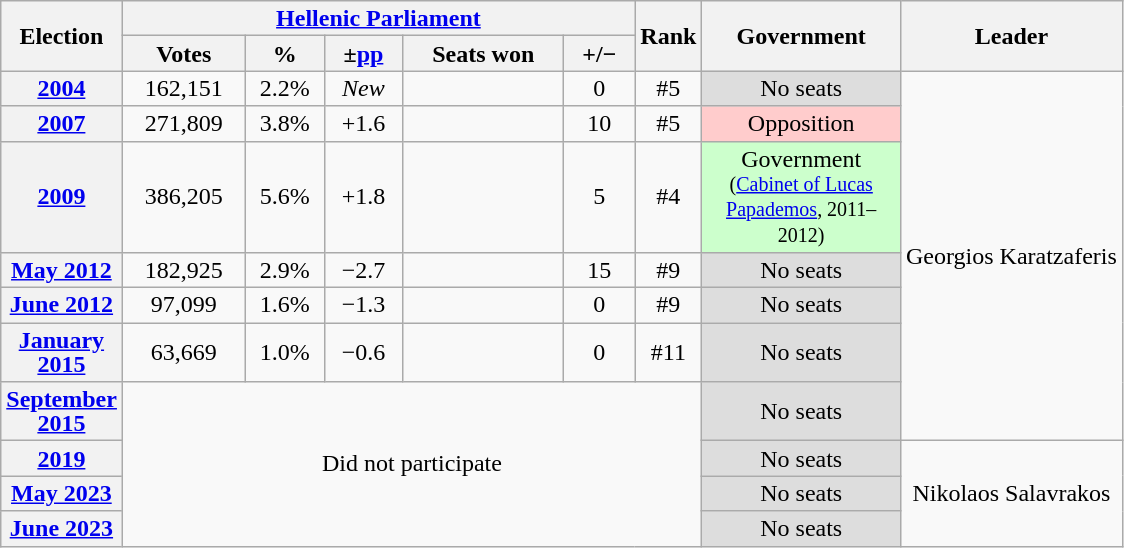<table class="wikitable" style="text-align:center; line-height:16px;">
<tr>
<th rowspan="2" style="width:60px;">Election</th>
<th colspan="5"><a href='#'>Hellenic Parliament</a></th>
<th rowspan="2" style="width:30px;">Rank</th>
<th rowspan="2" style="width:125px;">Government</th>
<th rowspan="2">Leader</th>
</tr>
<tr>
<th style="width:75px;">Votes</th>
<th style="width:45px;">%</th>
<th style="width:45px;">±<a href='#'>pp</a></th>
<th style="width:100px;">Seats won</th>
<th style="width:40px;">+/−</th>
</tr>
<tr>
<th><a href='#'>2004</a></th>
<td>162,151</td>
<td>2.2%</td>
<td><em>New</em></td>
<td></td>
<td> 0</td>
<td>#5</td>
<td style="background:#ddd;">No seats</td>
<td rowspan="7">Georgios Karatzaferis</td>
</tr>
<tr>
<th><a href='#'>2007</a></th>
<td>271,809</td>
<td>3.8%</td>
<td>+1.6</td>
<td></td>
<td> 10</td>
<td>#5</td>
<td style="background:#fcc;">Opposition</td>
</tr>
<tr>
<th><a href='#'>2009</a></th>
<td>386,205</td>
<td>5.6%</td>
<td>+1.8</td>
<td></td>
<td> 5</td>
<td>#4</td>
<td style="background:#cfc;">Government<br><small>(<a href='#'>Cabinet of Lucas Papademos</a>, 2011–2012)</small></td>
</tr>
<tr>
<th><a href='#'>May 2012</a></th>
<td>182,925</td>
<td>2.9%</td>
<td>−2.7</td>
<td></td>
<td> 15</td>
<td>#9</td>
<td style="background:#ddd;">No seats</td>
</tr>
<tr>
<th><a href='#'>June 2012</a></th>
<td>97,099</td>
<td>1.6%</td>
<td>−1.3</td>
<td></td>
<td> 0</td>
<td>#9</td>
<td style="background:#ddd;">No seats</td>
</tr>
<tr>
<th><a href='#'>January 2015</a></th>
<td>63,669</td>
<td>1.0%</td>
<td>−0.6</td>
<td></td>
<td> 0</td>
<td>#11</td>
<td style="background:#ddd;">No seats</td>
</tr>
<tr>
<th><a href='#'>September 2015</a></th>
<td colspan="6" rowspan="4">Did not participate</td>
<td style="background:#ddd;">No seats</td>
</tr>
<tr>
<th><a href='#'>2019</a></th>
<td style="background:#ddd;">No seats</td>
<td rowspan="3">Nikolaos Salavrakos</td>
</tr>
<tr>
<th><a href='#'>May 2023</a></th>
<td style="background:#ddd;">No seats</td>
</tr>
<tr>
<th><a href='#'>June 2023</a></th>
<td style="background:#ddd;">No seats</td>
</tr>
</table>
